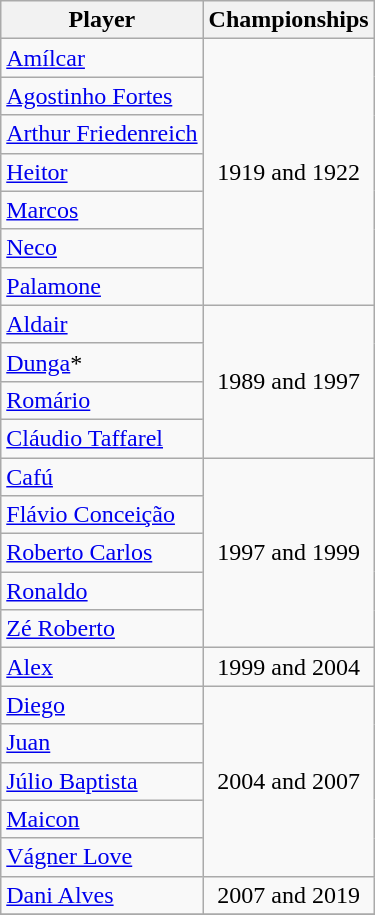<table class="wikitable" style="text-align: left;">
<tr>
<th>Player</th>
<th>Championships</th>
</tr>
<tr>
<td><a href='#'>Amílcar</a></td>
<td align=center rowspan=7>1919 and 1922</td>
</tr>
<tr>
<td><a href='#'>Agostinho Fortes</a></td>
</tr>
<tr>
<td><a href='#'>Arthur Friedenreich</a></td>
</tr>
<tr>
<td><a href='#'>Heitor</a></td>
</tr>
<tr>
<td><a href='#'>Marcos</a></td>
</tr>
<tr>
<td><a href='#'>Neco</a></td>
</tr>
<tr>
<td><a href='#'>Palamone</a></td>
</tr>
<tr>
<td><a href='#'>Aldair</a></td>
<td align=center rowspan=4>1989 and 1997</td>
</tr>
<tr>
<td><a href='#'>Dunga</a>*</td>
</tr>
<tr>
<td><a href='#'>Romário</a></td>
</tr>
<tr>
<td><a href='#'>Cláudio Taffarel</a></td>
</tr>
<tr>
<td><a href='#'>Cafú</a></td>
<td align=center rowspan="5">1997 and 1999</td>
</tr>
<tr>
<td><a href='#'>Flávio Conceição</a></td>
</tr>
<tr>
<td><a href='#'>Roberto Carlos</a></td>
</tr>
<tr>
<td><a href='#'>Ronaldo</a></td>
</tr>
<tr>
<td><a href='#'>Zé Roberto</a></td>
</tr>
<tr>
<td><a href='#'>Alex</a></td>
<td align=center>1999 and 2004</td>
</tr>
<tr>
<td><a href='#'>Diego</a></td>
<td align=center rowspan="5">2004 and 2007</td>
</tr>
<tr>
<td><a href='#'>Juan</a></td>
</tr>
<tr>
<td><a href='#'>Júlio Baptista</a></td>
</tr>
<tr>
<td><a href='#'>Maicon</a></td>
</tr>
<tr>
<td><a href='#'>Vágner Love</a></td>
</tr>
<tr>
<td><a href='#'>Dani Alves</a></td>
<td align=center>2007 and 2019</td>
</tr>
<tr>
</tr>
</table>
